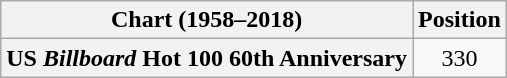<table class="wikitable sortable plainrowheaders" style="text-align:center">
<tr>
<th>Chart (1958–2018)</th>
<th>Position</th>
</tr>
<tr>
<th scope="row">US <em>Billboard</em> Hot 100 60th Anniversary</th>
<td>330</td>
</tr>
</table>
